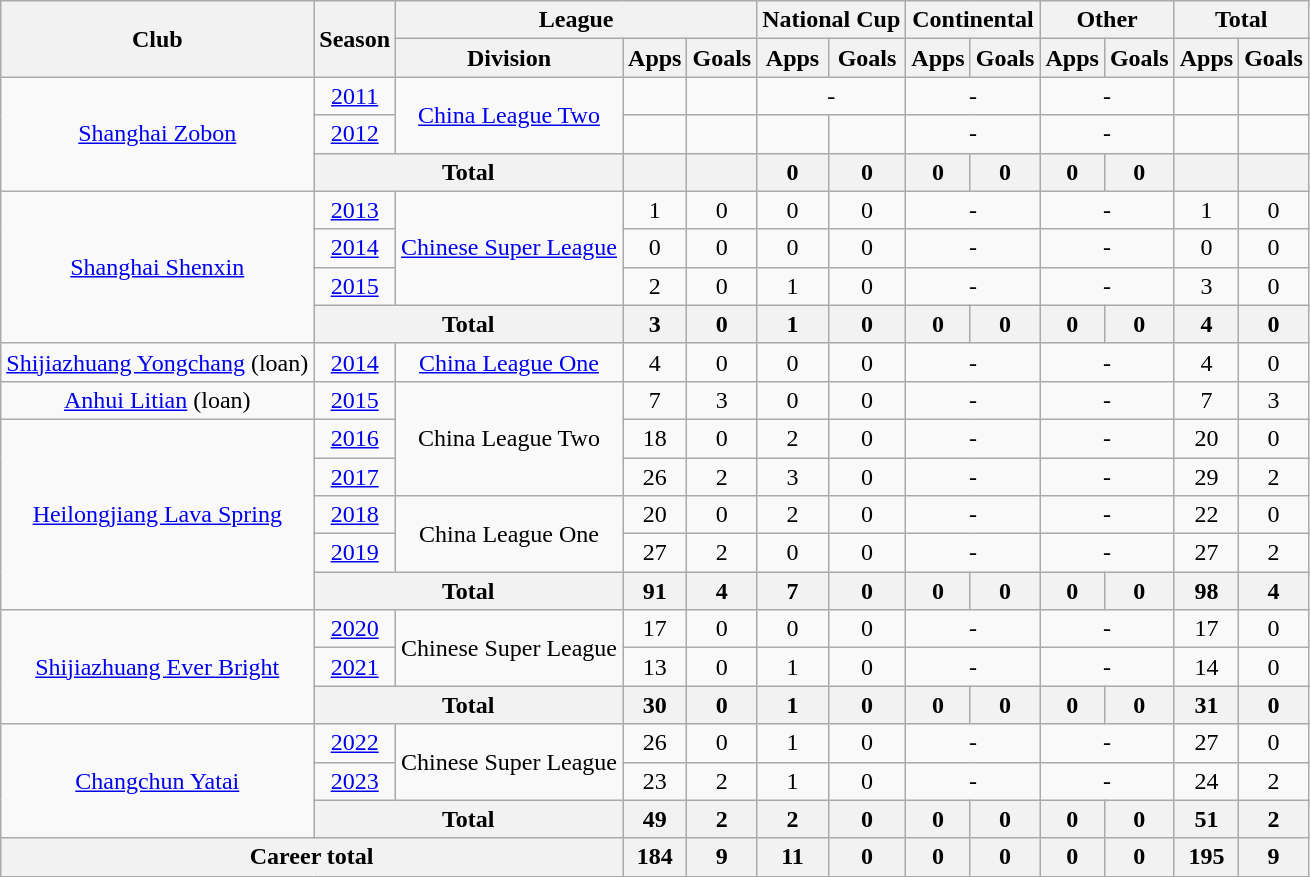<table class="wikitable" style="text-align: center">
<tr>
<th rowspan="2">Club</th>
<th rowspan="2">Season</th>
<th colspan="3">League</th>
<th colspan="2">National Cup</th>
<th colspan="2">Continental</th>
<th colspan="2">Other</th>
<th colspan="2">Total</th>
</tr>
<tr>
<th>Division</th>
<th>Apps</th>
<th>Goals</th>
<th>Apps</th>
<th>Goals</th>
<th>Apps</th>
<th>Goals</th>
<th>Apps</th>
<th>Goals</th>
<th>Apps</th>
<th>Goals</th>
</tr>
<tr>
<td rowspan=3><a href='#'>Shanghai Zobon</a></td>
<td><a href='#'>2011</a></td>
<td rowspan="2"><a href='#'>China League Two</a></td>
<td></td>
<td></td>
<td colspan="2">-</td>
<td colspan="2">-</td>
<td colspan="2">-</td>
<td></td>
<td></td>
</tr>
<tr>
<td><a href='#'>2012</a></td>
<td></td>
<td></td>
<td></td>
<td></td>
<td colspan="2">-</td>
<td colspan="2">-</td>
<td></td>
<td></td>
</tr>
<tr>
<th colspan=2>Total</th>
<th></th>
<th></th>
<th>0</th>
<th>0</th>
<th>0</th>
<th>0</th>
<th>0</th>
<th>0</th>
<th></th>
<th></th>
</tr>
<tr>
<td rowspan=4><a href='#'>Shanghai Shenxin</a></td>
<td><a href='#'>2013</a></td>
<td rowspan=3><a href='#'>Chinese Super League</a></td>
<td>1</td>
<td>0</td>
<td>0</td>
<td>0</td>
<td colspan="2">-</td>
<td colspan="2">-</td>
<td>1</td>
<td>0</td>
</tr>
<tr>
<td><a href='#'>2014</a></td>
<td>0</td>
<td>0</td>
<td>0</td>
<td>0</td>
<td colspan="2">-</td>
<td colspan="2">-</td>
<td>0</td>
<td>0</td>
</tr>
<tr>
<td><a href='#'>2015</a></td>
<td>2</td>
<td>0</td>
<td>1</td>
<td>0</td>
<td colspan="2">-</td>
<td colspan="2">-</td>
<td>3</td>
<td>0</td>
</tr>
<tr>
<th colspan=2>Total</th>
<th>3</th>
<th>0</th>
<th>1</th>
<th>0</th>
<th>0</th>
<th>0</th>
<th>0</th>
<th>0</th>
<th>4</th>
<th>0</th>
</tr>
<tr>
<td><a href='#'>Shijiazhuang Yongchang</a> (loan)</td>
<td><a href='#'>2014</a></td>
<td><a href='#'>China League One</a></td>
<td>4</td>
<td>0</td>
<td>0</td>
<td>0</td>
<td colspan="2">-</td>
<td colspan="2">-</td>
<td>4</td>
<td>0</td>
</tr>
<tr>
<td><a href='#'>Anhui Litian</a> (loan)</td>
<td><a href='#'>2015</a></td>
<td rowspan="3">China League Two</td>
<td>7</td>
<td>3</td>
<td>0</td>
<td>0</td>
<td colspan="2">-</td>
<td colspan="2">-</td>
<td>7</td>
<td>3</td>
</tr>
<tr>
<td rowspan=5><a href='#'>Heilongjiang Lava Spring</a></td>
<td><a href='#'>2016</a></td>
<td>18</td>
<td>0</td>
<td>2</td>
<td>0</td>
<td colspan="2">-</td>
<td colspan="2">-</td>
<td>20</td>
<td>0</td>
</tr>
<tr>
<td><a href='#'>2017</a></td>
<td>26</td>
<td>2</td>
<td>3</td>
<td>0</td>
<td colspan="2">-</td>
<td colspan="2">-</td>
<td>29</td>
<td>2</td>
</tr>
<tr>
<td><a href='#'>2018</a></td>
<td rowspan="2">China League One</td>
<td>20</td>
<td>0</td>
<td>2</td>
<td>0</td>
<td colspan="2">-</td>
<td colspan="2">-</td>
<td>22</td>
<td>0</td>
</tr>
<tr>
<td><a href='#'>2019</a></td>
<td>27</td>
<td>2</td>
<td>0</td>
<td>0</td>
<td colspan="2">-</td>
<td colspan="2">-</td>
<td>27</td>
<td>2</td>
</tr>
<tr>
<th colspan=2>Total</th>
<th>91</th>
<th>4</th>
<th>7</th>
<th>0</th>
<th>0</th>
<th>0</th>
<th>0</th>
<th>0</th>
<th>98</th>
<th>4</th>
</tr>
<tr>
<td rowspan=3><a href='#'>Shijiazhuang Ever Bright</a></td>
<td><a href='#'>2020</a></td>
<td rowspan=2>Chinese Super League</td>
<td>17</td>
<td>0</td>
<td>0</td>
<td>0</td>
<td colspan="2">-</td>
<td colspan="2">-</td>
<td>17</td>
<td>0</td>
</tr>
<tr>
<td><a href='#'>2021</a></td>
<td>13</td>
<td>0</td>
<td>1</td>
<td>0</td>
<td colspan="2">-</td>
<td colspan="2">-</td>
<td>14</td>
<td>0</td>
</tr>
<tr>
<th colspan=2>Total</th>
<th>30</th>
<th>0</th>
<th>1</th>
<th>0</th>
<th>0</th>
<th>0</th>
<th>0</th>
<th>0</th>
<th>31</th>
<th>0</th>
</tr>
<tr>
<td rowspan=3><a href='#'>Changchun Yatai</a></td>
<td><a href='#'>2022</a></td>
<td rowspan=2>Chinese Super League</td>
<td>26</td>
<td>0</td>
<td>1</td>
<td>0</td>
<td colspan="2">-</td>
<td colspan="2">-</td>
<td>27</td>
<td>0</td>
</tr>
<tr>
<td><a href='#'>2023</a></td>
<td>23</td>
<td>2</td>
<td>1</td>
<td>0</td>
<td colspan="2">-</td>
<td colspan="2">-</td>
<td>24</td>
<td>2</td>
</tr>
<tr>
<th colspan=2>Total</th>
<th>49</th>
<th>2</th>
<th>2</th>
<th>0</th>
<th>0</th>
<th>0</th>
<th>0</th>
<th>0</th>
<th>51</th>
<th>2</th>
</tr>
<tr>
<th colspan=3>Career total</th>
<th>184</th>
<th>9</th>
<th>11</th>
<th>0</th>
<th>0</th>
<th>0</th>
<th>0</th>
<th>0</th>
<th>195</th>
<th>9</th>
</tr>
</table>
